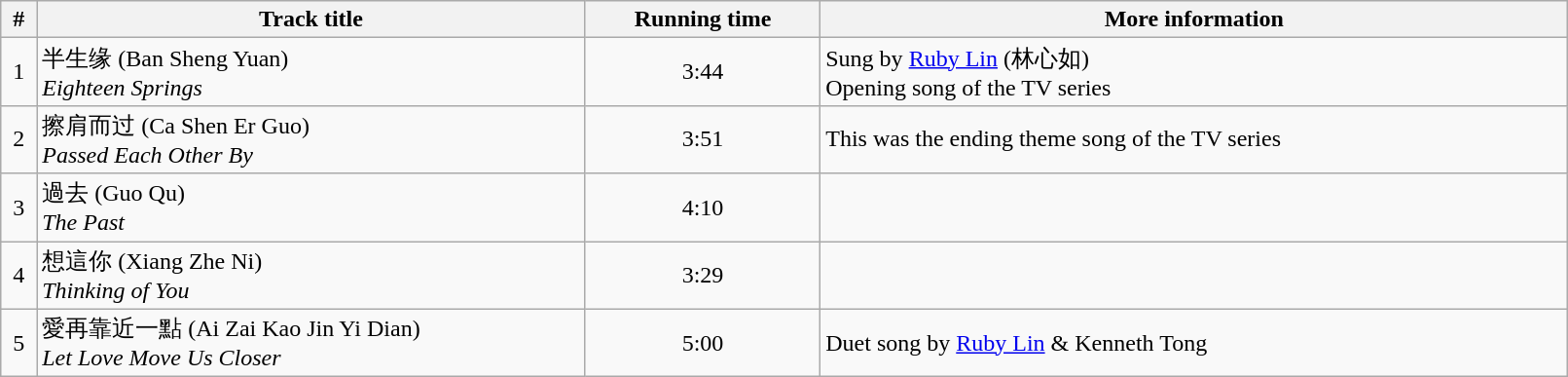<table class="wikitable" width=85%>
<tr>
<th>#</th>
<th width=35%>Track title</th>
<th width=15%>Running time</th>
<th>More information</th>
</tr>
<tr>
<td align=center>1</td>
<td>半生缘 (Ban Sheng Yuan)<br><em>Eighteen Springs</em></td>
<td align=center>3:44</td>
<td>Sung by <a href='#'>Ruby Lin</a> (林心如)<br>Opening song of the TV series</td>
</tr>
<tr>
<td align=center>2</td>
<td>擦肩而过 (Ca Shen Er Guo)<br> <em>Passed Each Other By</em></td>
<td align=center>3:51</td>
<td>This was the ending theme song of the TV series</td>
</tr>
<tr>
<td align=center>3</td>
<td>過去 (Guo Qu)<br><em>The Past</em></td>
<td align=center>4:10</td>
<td></td>
</tr>
<tr>
<td align=center>4</td>
<td>想這你 (Xiang Zhe Ni)<br><em>Thinking of You</em></td>
<td align=center>3:29</td>
<td></td>
</tr>
<tr>
<td align=center>5</td>
<td>愛再靠近一點 (Ai Zai Kao Jin Yi Dian)<br><em>Let Love Move Us Closer</em></td>
<td align=center>5:00</td>
<td>Duet song by <a href='#'>Ruby Lin</a> & Kenneth Tong</td>
</tr>
</table>
